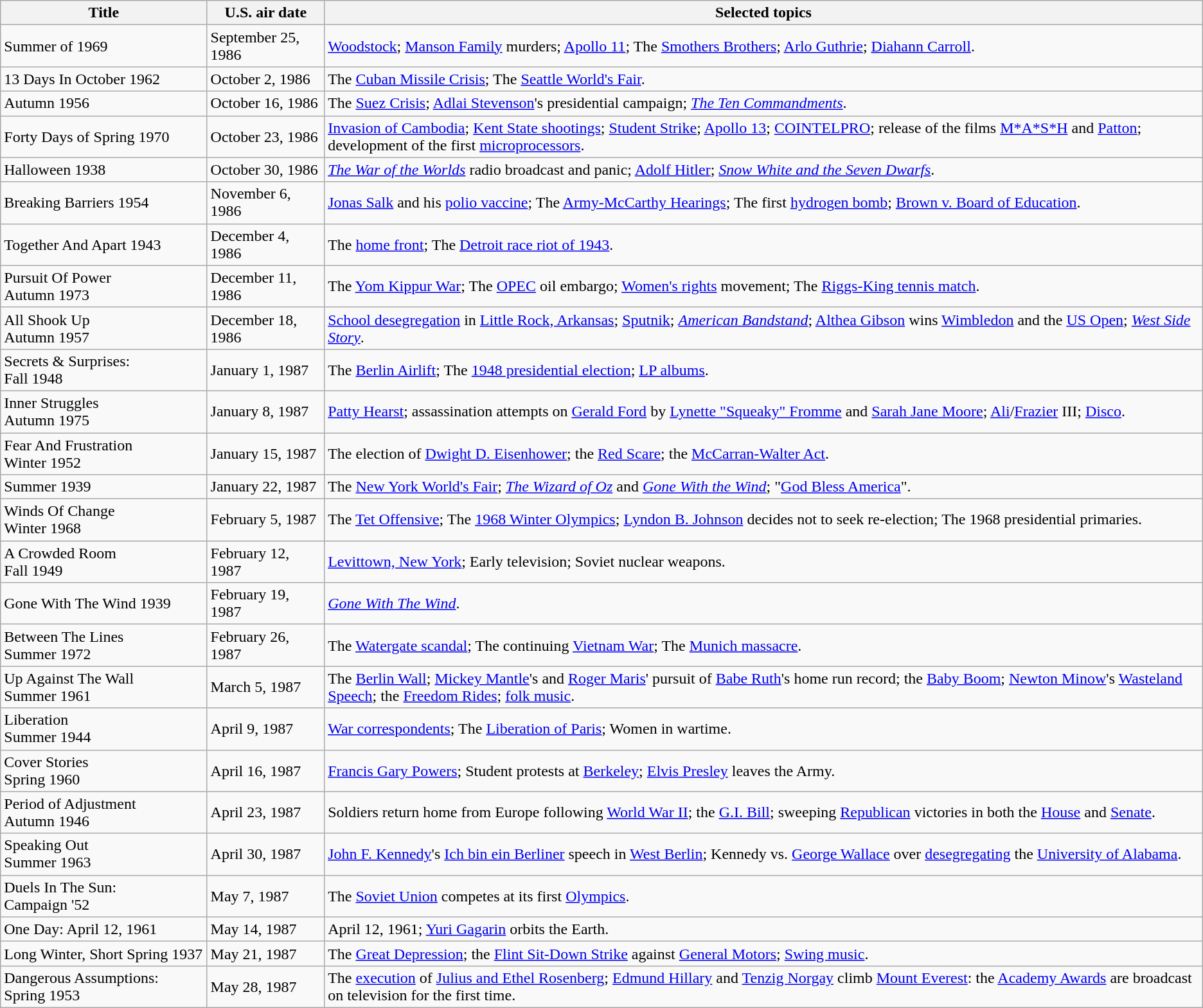<table class="wikitable">
<tr>
<th>Title</th>
<th>U.S. air date</th>
<th>Selected topics</th>
</tr>
<tr>
<td>Summer of 1969</td>
<td>September 25, 1986</td>
<td><a href='#'>Woodstock</a>; <a href='#'>Manson Family</a> murders; <a href='#'>Apollo 11</a>; The <a href='#'>Smothers Brothers</a>; <a href='#'>Arlo Guthrie</a>; <a href='#'>Diahann Carroll</a>.</td>
</tr>
<tr>
<td>13 Days In October 1962</td>
<td>October 2, 1986</td>
<td>The <a href='#'>Cuban Missile Crisis</a>; The <a href='#'>Seattle World's Fair</a>.</td>
</tr>
<tr>
<td>Autumn 1956</td>
<td>October 16, 1986</td>
<td>The <a href='#'>Suez Crisis</a>; <a href='#'>Adlai Stevenson</a>'s presidential campaign; <em><a href='#'>The Ten Commandments</a></em>.</td>
</tr>
<tr>
<td>Forty Days of Spring 1970</td>
<td>October 23, 1986</td>
<td><a href='#'>Invasion of Cambodia</a>; <a href='#'>Kent State shootings</a>; <a href='#'>Student Strike</a>; <a href='#'>Apollo 13</a>; <a href='#'>COINTELPRO</a>; release of the films <a href='#'>M*A*S*H</a> and <a href='#'>Patton</a>; development of the first <a href='#'>microprocessors</a>.</td>
</tr>
<tr>
<td>Halloween 1938</td>
<td>October 30, 1986</td>
<td><em><a href='#'>The War of the Worlds</a></em> radio broadcast and panic; <a href='#'>Adolf Hitler</a>; <em><a href='#'>Snow White and the Seven Dwarfs</a></em>.</td>
</tr>
<tr>
<td>Breaking Barriers 1954</td>
<td>November 6, 1986</td>
<td><a href='#'>Jonas Salk</a> and his <a href='#'>polio vaccine</a>; The <a href='#'>Army-McCarthy Hearings</a>; The first <a href='#'>hydrogen bomb</a>; <a href='#'>Brown v. Board of Education</a>.</td>
</tr>
<tr>
<td>Together And Apart 1943</td>
<td>December 4, 1986</td>
<td>The <a href='#'>home front</a>; The <a href='#'>Detroit race riot of 1943</a>.</td>
</tr>
<tr>
<td>Pursuit Of Power <br> Autumn 1973</td>
<td>December 11, 1986</td>
<td>The <a href='#'>Yom Kippur War</a>; The <a href='#'>OPEC</a> oil embargo; <a href='#'>Women's rights</a> movement; The <a href='#'>Riggs-King tennis match</a>.</td>
</tr>
<tr>
<td>All Shook Up<br> Autumn 1957</td>
<td>December 18, 1986</td>
<td><a href='#'>School desegregation</a> in <a href='#'>Little Rock, Arkansas</a>;  <a href='#'>Sputnik</a>; <em><a href='#'>American Bandstand</a></em>; <a href='#'>Althea Gibson</a> wins <a href='#'>Wimbledon</a> and the <a href='#'>US Open</a>; <em><a href='#'>West Side Story</a></em>.</td>
</tr>
<tr>
<td>Secrets & Surprises: <br>Fall 1948</td>
<td>January 1, 1987</td>
<td>The <a href='#'>Berlin Airlift</a>; The <a href='#'>1948 presidential election</a>; <a href='#'>LP albums</a>.</td>
</tr>
<tr>
<td>Inner Struggles <br>Autumn 1975</td>
<td>January 8, 1987</td>
<td><a href='#'>Patty Hearst</a>; assassination attempts on <a href='#'>Gerald Ford</a> by <a href='#'>Lynette "Squeaky" Fromme</a> and <a href='#'>Sarah Jane Moore</a>; <a href='#'>Ali</a>/<a href='#'>Frazier</a> III; <a href='#'>Disco</a>.</td>
</tr>
<tr>
<td>Fear And Frustration<br> Winter 1952</td>
<td>January 15, 1987</td>
<td>The election of <a href='#'>Dwight D. Eisenhower</a>; the <a href='#'>Red Scare</a>; the <a href='#'>McCarran-Walter Act</a>.</td>
</tr>
<tr>
<td>Summer 1939</td>
<td>January 22, 1987</td>
<td>The <a href='#'>New York World's Fair</a>; <em><a href='#'>The Wizard of Oz</a></em> and <em><a href='#'>Gone With the Wind</a></em>; "<a href='#'>God Bless America</a>".</td>
</tr>
<tr>
<td>Winds Of Change<br> Winter 1968</td>
<td>February 5, 1987</td>
<td>The <a href='#'>Tet Offensive</a>; The <a href='#'>1968 Winter Olympics</a>; <a href='#'>Lyndon B. Johnson</a> decides not to seek re-election; The 1968 presidential primaries.</td>
</tr>
<tr>
<td>A Crowded Room <br>Fall 1949</td>
<td>February 12, 1987</td>
<td><a href='#'>Levittown, New York</a>; Early television; Soviet nuclear weapons.</td>
</tr>
<tr>
<td>Gone With The Wind 1939</td>
<td>February 19, 1987</td>
<td><em><a href='#'>Gone With The Wind</a></em>.</td>
</tr>
<tr>
<td>Between The Lines <br>Summer 1972</td>
<td>February 26, 1987</td>
<td>The <a href='#'>Watergate scandal</a>; The continuing <a href='#'>Vietnam War</a>; The <a href='#'>Munich massacre</a>.</td>
</tr>
<tr>
<td>Up Against The Wall<br>Summer 1961</td>
<td>March 5, 1987</td>
<td>The <a href='#'>Berlin Wall</a>; <a href='#'>Mickey Mantle</a>'s and <a href='#'>Roger Maris</a>' pursuit of <a href='#'>Babe Ruth</a>'s home run record; the <a href='#'>Baby Boom</a>; <a href='#'>Newton Minow</a>'s <a href='#'>Wasteland Speech</a>; the <a href='#'>Freedom Rides</a>; <a href='#'>folk music</a>.</td>
</tr>
<tr>
<td>Liberation <br>Summer 1944</td>
<td>April 9, 1987</td>
<td><a href='#'>War correspondents</a>; The <a href='#'>Liberation of Paris</a>; Women in wartime.</td>
</tr>
<tr>
<td>Cover Stories <br>Spring 1960</td>
<td>April 16, 1987</td>
<td><a href='#'>Francis Gary Powers</a>; Student protests at <a href='#'>Berkeley</a>; <a href='#'>Elvis Presley</a> leaves the Army.</td>
</tr>
<tr>
<td>Period of Adjustment <br>Autumn 1946</td>
<td>April 23, 1987</td>
<td>Soldiers return home from Europe following <a href='#'>World War II</a>; the <a href='#'>G.I. Bill</a>; sweeping <a href='#'>Republican</a> victories in both the <a href='#'>House</a> and <a href='#'>Senate</a>.</td>
</tr>
<tr>
<td>Speaking Out <br>Summer 1963</td>
<td>April 30, 1987</td>
<td><a href='#'>John F. Kennedy</a>'s <a href='#'>Ich bin ein Berliner</a> speech in <a href='#'>West Berlin</a>; Kennedy vs. <a href='#'>George Wallace</a> over <a href='#'>desegregating</a> the <a href='#'>University of Alabama</a>.</td>
</tr>
<tr>
<td>Duels In The Sun:<br>Campaign '52</td>
<td>May 7, 1987</td>
<td>The <a href='#'>Soviet Union</a> competes at its first <a href='#'>Olympics</a>.</td>
</tr>
<tr>
<td>One Day: April 12, 1961</td>
<td>May 14, 1987</td>
<td>April 12, 1961;  <a href='#'>Yuri Gagarin</a> orbits the Earth.</td>
</tr>
<tr>
<td>Long Winter, Short Spring 1937</td>
<td>May 21, 1987</td>
<td>The <a href='#'>Great Depression</a>; the <a href='#'>Flint Sit-Down Strike</a> against <a href='#'>General Motors</a>; <a href='#'>Swing music</a>.</td>
</tr>
<tr>
<td>Dangerous Assumptions: Spring 1953</td>
<td>May 28, 1987</td>
<td>The <a href='#'>execution</a> of <a href='#'>Julius and Ethel Rosenberg</a>; <a href='#'>Edmund Hillary</a> and <a href='#'>Tenzig Norgay</a> climb <a href='#'>Mount Everest</a>: the <a href='#'>Academy Awards</a> are broadcast on television for the first time.</td>
</tr>
</table>
